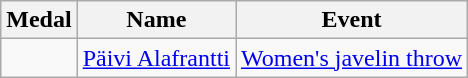<table class="wikitable sortable" style="font-size:100%">
<tr>
<th>Medal</th>
<th>Name</th>
<th>Event</th>
</tr>
<tr>
<td align=center></td>
<td><a href='#'>Päivi Alafrantti</a></td>
<td><a href='#'>Women's javelin throw</a></td>
</tr>
</table>
